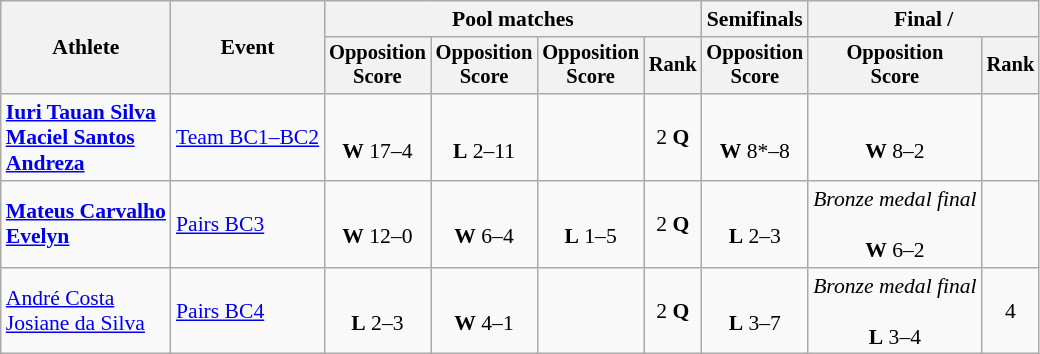<table class=wikitable style="font-size:90%">
<tr>
<th rowspan="2">Athlete</th>
<th rowspan="2">Event</th>
<th colspan="4">Pool matches</th>
<th>Semifinals</th>
<th colspan=2>Final / </th>
</tr>
<tr style="font-size:95%">
<th>Opposition<br>Score</th>
<th>Opposition<br>Score</th>
<th>Opposition<br>Score</th>
<th>Rank</th>
<th>Opposition<br>Score</th>
<th>Opposition<br>Score</th>
<th>Rank</th>
</tr>
<tr align=center>
<td align=left><strong><a href='#'>Iuri Tauan Silva</a><br><a href='#'>Maciel Santos</a><br><a href='#'>Andreza </a></strong></td>
<td align=left><a href='#'>Team BC1–BC2</a></td>
<td><br><strong>W</strong> 17–4</td>
<td><br><strong>L</strong> 2–11</td>
<td></td>
<td>2 <strong>Q</strong></td>
<td><br><strong>W</strong> 8*–8</td>
<td><br><strong>W</strong> 8–2</td>
<td></td>
</tr>
<tr align=center>
<td align=left><strong><a href='#'>Mateus Carvalho</a><br><a href='#'>Evelyn </a></strong></td>
<td align=left><a href='#'>Pairs BC3</a></td>
<td><br><strong>W</strong> 12–0</td>
<td><br><strong>W</strong> 6–4</td>
<td><br><strong>L</strong> 1–5</td>
<td>2 <strong>Q</strong></td>
<td><br><strong>L</strong> 2–3</td>
<td><em>Bronze medal final</em><br><br><strong>W</strong> 6–2</td>
<td></td>
</tr>
<tr align=center>
<td align=left><a href='#'>André Costa</a><br><a href='#'>Josiane da Silva</a></td>
<td align=left><a href='#'>Pairs BC4</a></td>
<td><br><strong>L</strong> 2–3</td>
<td><br><strong>W</strong> 4–1</td>
<td></td>
<td>2 <strong>Q</strong></td>
<td><br><strong>L</strong> 3–7</td>
<td><em>Bronze medal final</em><br><br><strong>L</strong> 3–4</td>
<td>4</td>
</tr>
</table>
